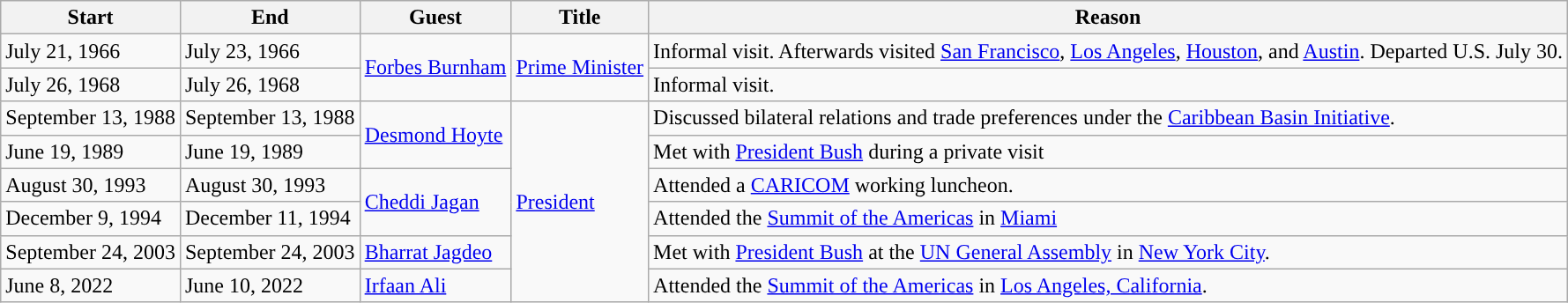<table class="wikitable sortable">
<tr>
<th>Start</th>
<th>End</th>
<th>Guest</th>
<th>Title</th>
<th>Reason</th>
</tr>
<tr>
<td>July 21, 1966</td>
<td>July 23, 1966</td>
<td rowspan=2><a href='#'>Forbes Burnham</a></td>
<td rowspan=2><a href='#'>Prime Minister</a></td>
<td>Informal visit. Afterwards visited <a href='#'>San Francisco</a>, <a href='#'>Los Angeles</a>, <a href='#'>Houston</a>, and <a href='#'>Austin</a>. Departed U.S. July 30.</td>
</tr>
<tr>
<td>July 26, 1968</td>
<td>July 26, 1968</td>
<td>Informal visit.</td>
</tr>
<tr>
<td>September 13, 1988</td>
<td>September 13, 1988</td>
<td rowspan=2><a href='#'>Desmond Hoyte</a></td>
<td rowspan=6><a href='#'>President</a></td>
<td>Discussed bilateral relations and trade preferences under the <a href='#'>Caribbean Basin Initiative</a>.</td>
</tr>
<tr>
<td>June 19, 1989</td>
<td>June 19, 1989</td>
<td>Met with <a href='#'>President Bush</a> during a private visit</td>
</tr>
<tr>
<td>August 30, 1993</td>
<td>August 30, 1993</td>
<td rowspan=2><a href='#'>Cheddi Jagan</a></td>
<td>Attended a <a href='#'>CARICOM</a> working luncheon.</td>
</tr>
<tr>
<td>December 9, 1994</td>
<td>December 11, 1994</td>
<td>Attended the <a href='#'>Summit of the Americas</a> in <a href='#'>Miami</a></td>
</tr>
<tr>
<td>September 24, 2003</td>
<td>September 24, 2003</td>
<td><a href='#'>Bharrat Jagdeo</a></td>
<td>Met with <a href='#'>President Bush</a> at the <a href='#'>UN General Assembly</a> in <a href='#'>New York City</a>.</td>
</tr>
<tr>
<td>June 8, 2022</td>
<td>June 10, 2022</td>
<td><a href='#'>Irfaan Ali</a></td>
<td>Attended the <a href='#'>Summit of the Americas</a> in <a href='#'>Los Angeles, California</a>.</td>
</tr>
</table>
